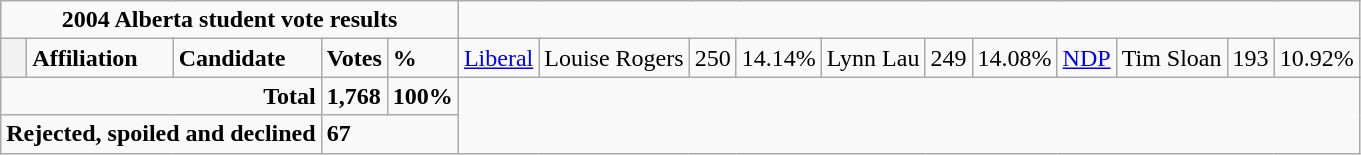<table class="wikitable">
<tr>
<td colspan="5" align="center"><strong>2004 Alberta student vote results</strong></td>
</tr>
<tr>
<th style="width: 10px;"></th>
<td><strong>Affiliation</strong></td>
<td><strong>Candidate</strong></td>
<td><strong>Votes</strong></td>
<td><strong>%</strong><br>
</td>
<td><a href='#'>Liberal</a></td>
<td>Louise Rogers</td>
<td>250</td>
<td>14.14%<br></td>
<td>Lynn Lau</td>
<td>249</td>
<td>14.08%<br></td>
<td><a href='#'>NDP</a></td>
<td>Tim Sloan</td>
<td>193</td>
<td>10.92%<br>
</td>
</tr>
<tr>
<td colspan="3" align="right"><strong>Total</strong></td>
<td><strong>1,768</strong></td>
<td><strong>100%</strong></td>
</tr>
<tr>
<td colspan="3" align="right"><strong>Rejected, spoiled and declined</strong></td>
<td colspan="2"><strong>67</strong></td>
</tr>
</table>
